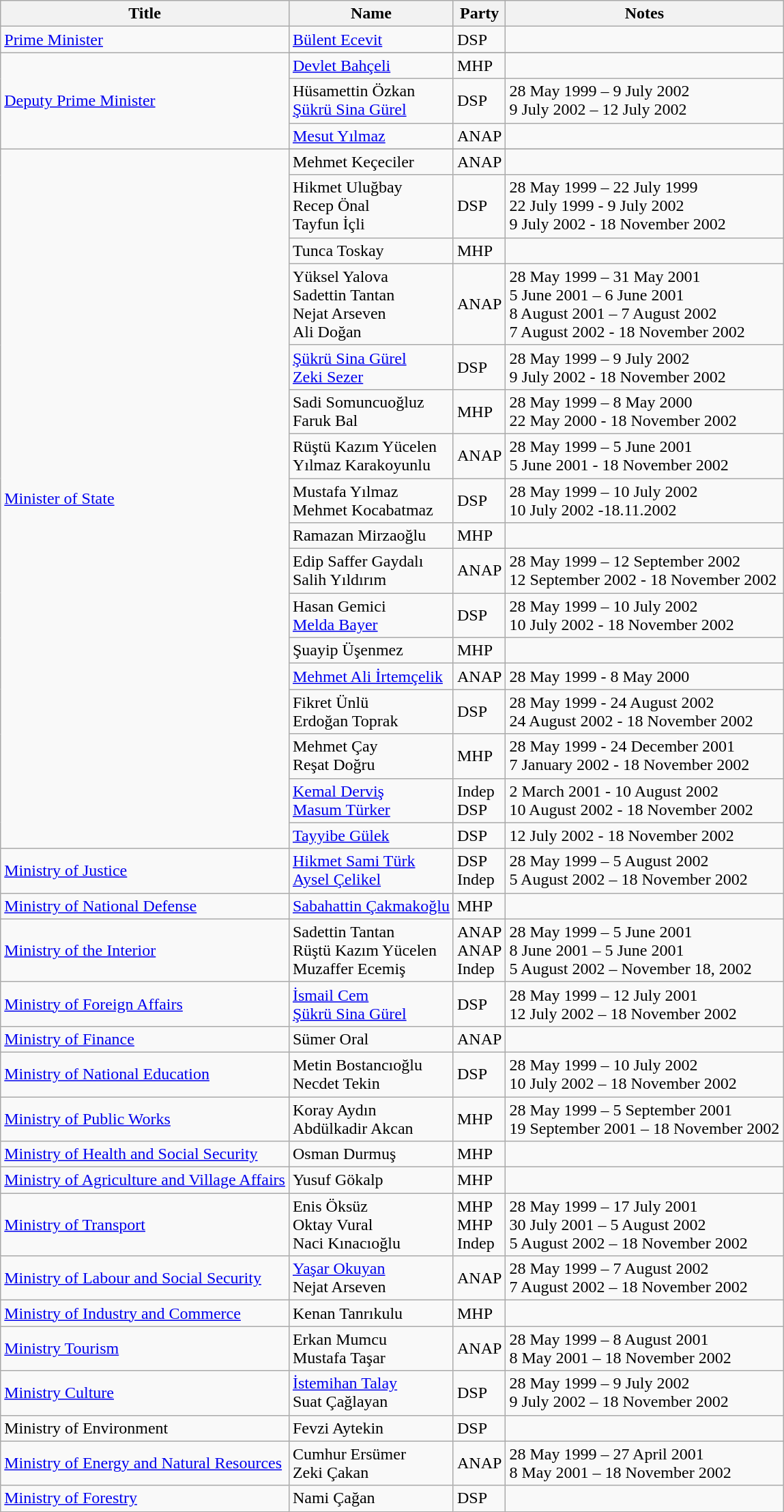<table class="wikitable">
<tr>
<th>Title</th>
<th>Name</th>
<th>Party</th>
<th>Notes</th>
</tr>
<tr>
<td><a href='#'>Prime Minister</a></td>
<td><a href='#'>Bülent Ecevit</a></td>
<td>DSP</td>
<td></td>
</tr>
<tr>
<td rowspan="4" style="text-align:left;"><a href='#'>Deputy Prime Minister</a></td>
</tr>
<tr>
<td><a href='#'>Devlet Bahçeli</a></td>
<td>MHP</td>
<td></td>
</tr>
<tr>
<td>Hüsamettin Özkan<br><a href='#'>Şükrü Sina Gürel</a></td>
<td>DSP</td>
<td>28 May 1999 – 9 July 2002<br>9 July 2002 – 12 July 2002</td>
</tr>
<tr>
<td><a href='#'>Mesut Yılmaz</a></td>
<td>ANAP</td>
<td></td>
</tr>
<tr>
<td rowspan="18" style="text-align:left;"><a href='#'>Minister of State</a></td>
</tr>
<tr>
<td>Mehmet Keçeciler</td>
<td>ANAP</td>
<td></td>
</tr>
<tr>
<td>Hikmet Uluğbay<br>Recep Önal<br>Tayfun İçli</td>
<td>DSP</td>
<td>28 May 1999 – 22 July 1999<br>22 July 1999 - 9 July 2002<br>9 July 2002 - 18 November 2002</td>
</tr>
<tr>
<td>Tunca Toskay</td>
<td>MHP</td>
<td></td>
</tr>
<tr>
<td>Yüksel Yalova<br>Sadettin Tantan<br>Nejat Arseven<br>Ali Doğan</td>
<td>ANAP</td>
<td>28 May 1999 – 31 May 2001<br>5 June 2001 – 6 June 2001<br>8 August 2001 – 7 August 2002<br>7 August 2002 - 18 November 2002</td>
</tr>
<tr>
<td><a href='#'>Şükrü Sina Gürel</a><br><a href='#'>Zeki Sezer</a></td>
<td>DSP</td>
<td>28 May 1999 – 9 July 2002<br>9 July 2002 - 18 November 2002</td>
</tr>
<tr>
<td>Sadi Somuncuoğluz<br>Faruk Bal</td>
<td>MHP</td>
<td>28 May 1999 – 8 May 2000<br>22 May 2000 - 18 November 2002</td>
</tr>
<tr>
<td>Rüştü Kazım Yücelen<br>Yılmaz Karakoyunlu</td>
<td>ANAP</td>
<td>28 May 1999 – 5 June 2001<br>5 June 2001 - 18 November 2002</td>
</tr>
<tr>
<td>Mustafa Yılmaz<br>Mehmet Kocabatmaz</td>
<td>DSP</td>
<td>28 May 1999 – 10 July 2002<br>10 July 2002 -18.11.2002</td>
</tr>
<tr>
<td>Ramazan Mirzaoğlu</td>
<td>MHP</td>
<td></td>
</tr>
<tr>
<td>Edip Saffer Gaydalı<br>Salih Yıldırım</td>
<td>ANAP</td>
<td>28 May 1999 – 12 September 2002<br>12 September 2002 - 18 November 2002</td>
</tr>
<tr>
<td>Hasan Gemici<br><a href='#'>Melda Bayer</a></td>
<td>DSP</td>
<td>28 May 1999 – 10 July 2002<br>10 July 2002 - 18 November 2002</td>
</tr>
<tr>
<td>Şuayip Üşenmez</td>
<td>MHP</td>
<td></td>
</tr>
<tr>
<td><a href='#'>Mehmet Ali İrtemçelik</a></td>
<td>ANAP</td>
<td>28 May 1999 - 8 May 2000</td>
</tr>
<tr>
<td>Fikret Ünlü<br>Erdoğan Toprak</td>
<td>DSP</td>
<td>28 May 1999 - 24 August 2002<br>24 August 2002 - 18 November 2002</td>
</tr>
<tr>
<td>Mehmet Çay<br>Reşat Doğru</td>
<td>MHP</td>
<td>28 May 1999 - 24 December 2001<br>7 January 2002 - 18 November 2002</td>
</tr>
<tr>
<td><a href='#'>Kemal Derviş</a><br><a href='#'>Masum Türker</a></td>
<td>Indep<br>DSP</td>
<td>2 March 2001 - 10 August 2002<br>10 August 2002 - 18 November 2002</td>
</tr>
<tr>
<td><a href='#'>Tayyibe Gülek</a></td>
<td>DSP</td>
<td>12 July 2002 - 18 November 2002</td>
</tr>
<tr>
<td><a href='#'>Ministry of Justice</a></td>
<td><a href='#'>Hikmet Sami Türk</a><br><a href='#'>Aysel Çelikel</a></td>
<td>DSP<br>Indep</td>
<td>28 May 1999 – 5 August 2002<br>5 August 2002 – 18 November 2002</td>
</tr>
<tr>
<td><a href='#'>Ministry of National Defense</a></td>
<td><a href='#'>Sabahattin Çakmakoğlu</a></td>
<td>MHP</td>
<td></td>
</tr>
<tr>
<td><a href='#'>Ministry of the Interior</a></td>
<td>Sadettin Tantan<br>Rüştü Kazım Yücelen<br>Muzaffer Ecemiş</td>
<td>ANAP<br>ANAP<br>Indep</td>
<td>28 May 1999 – 5 June 2001<br>8 June 2001 – 5 June 2001<br>5 August 2002 – November 18, 2002</td>
</tr>
<tr>
<td><a href='#'>Ministry of Foreign Affairs</a></td>
<td><a href='#'>İsmail Cem</a><br><a href='#'>Şükrü Sina Gürel</a></td>
<td>DSP</td>
<td>28 May 1999 – 12 July 2001<br>12 July 2002 – 18 November 2002</td>
</tr>
<tr>
<td><a href='#'>Ministry of Finance</a></td>
<td>Sümer Oral</td>
<td>ANAP</td>
<td></td>
</tr>
<tr>
<td><a href='#'>Ministry of National Education</a></td>
<td>Metin Bostancıoğlu<br>Necdet Tekin</td>
<td>DSP</td>
<td>28 May 1999 – 10 July 2002<br>10 July 2002 – 18 November 2002</td>
</tr>
<tr>
<td><a href='#'>Ministry of Public Works</a></td>
<td>Koray Aydın<br>Abdülkadir Akcan</td>
<td>MHP</td>
<td>28 May 1999 – 5 September 2001<br>19 September 2001 – 18 November 2002</td>
</tr>
<tr>
<td><a href='#'>Ministry of Health and Social Security</a></td>
<td>Osman Durmuş</td>
<td>MHP</td>
<td></td>
</tr>
<tr>
<td><a href='#'>Ministry of Agriculture and Village Affairs</a></td>
<td>Yusuf Gökalp</td>
<td>MHP</td>
<td></td>
</tr>
<tr>
<td><a href='#'>Ministry of Transport</a></td>
<td>Enis Öksüz<br>Oktay Vural<br>Naci Kınacıoğlu</td>
<td>MHP<br>MHP<br>Indep</td>
<td>28 May 1999 – 17 July 2001<br>30 July 2001 – 5 August 2002<br>5 August 2002 – 18 November 2002</td>
</tr>
<tr>
<td><a href='#'>Ministry of Labour and Social Security</a></td>
<td><a href='#'>Yaşar Okuyan</a><br>Nejat Arseven</td>
<td>ANAP</td>
<td>28 May 1999 – 7 August 2002<br>7 August 2002 – 18 November 2002</td>
</tr>
<tr>
<td><a href='#'>Ministry of Industry and Commerce</a></td>
<td>Kenan Tanrıkulu</td>
<td>MHP</td>
<td></td>
</tr>
<tr>
<td><a href='#'>Ministry Tourism</a></td>
<td>Erkan Mumcu<br>Mustafa Taşar</td>
<td>ANAP</td>
<td>28 May 1999 – 8 August 2001<br>8 May 2001 – 18 November 2002</td>
</tr>
<tr>
<td><a href='#'>Ministry Culture</a></td>
<td><a href='#'>İstemihan Talay</a><br>Suat Çağlayan</td>
<td>DSP</td>
<td>28 May 1999 – 9 July 2002<br>9 July 2002 – 18 November 2002</td>
</tr>
<tr>
<td>Ministry of Environment</td>
<td>Fevzi Aytekin</td>
<td>DSP</td>
<td></td>
</tr>
<tr>
<td><a href='#'>Ministry of Energy and Natural Resources</a></td>
<td>Cumhur Ersümer<br>Zeki Çakan</td>
<td>ANAP</td>
<td>28 May 1999 – 27 April 2001<br>8 May 2001 – 18 November 2002</td>
</tr>
<tr>
<td><a href='#'>Ministry of Forestry</a></td>
<td>Nami Çağan</td>
<td>DSP</td>
<td></td>
</tr>
</table>
